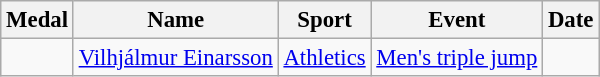<table class="wikitable sortable" style="font-size: 95%;">
<tr>
<th>Medal</th>
<th>Name</th>
<th>Sport</th>
<th>Event</th>
<th>Date</th>
</tr>
<tr>
<td></td>
<td><a href='#'>Vilhjálmur Einarsson</a></td>
<td><a href='#'>Athletics</a></td>
<td><a href='#'>Men's triple jump</a></td>
<td></td>
</tr>
</table>
